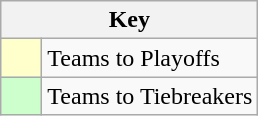<table class="wikitable" style="text-align: center;">
<tr>
<th colspan=2>Key</th>
</tr>
<tr>
<td style="background:#ffffcc; width:20px;"></td>
<td align=left>Teams to Playoffs</td>
</tr>
<tr>
<td style="background:#ccffcc; width:20px;"></td>
<td align=left>Teams to Tiebreakers</td>
</tr>
</table>
